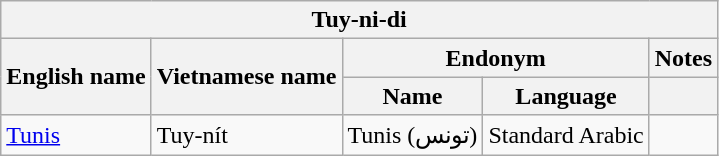<table class="wikitable sortable">
<tr>
<th colspan="5"> Tuy-ni-di</th>
</tr>
<tr>
<th rowspan="2">English name</th>
<th rowspan="2">Vietnamese name</th>
<th colspan="2">Endonym</th>
<th>Notes</th>
</tr>
<tr>
<th>Name</th>
<th>Language</th>
<th></th>
</tr>
<tr>
<td><a href='#'>Tunis</a></td>
<td>Tuy-nít</td>
<td>Tunis (تونس)</td>
<td>Standard Arabic</td>
</tr>
</table>
